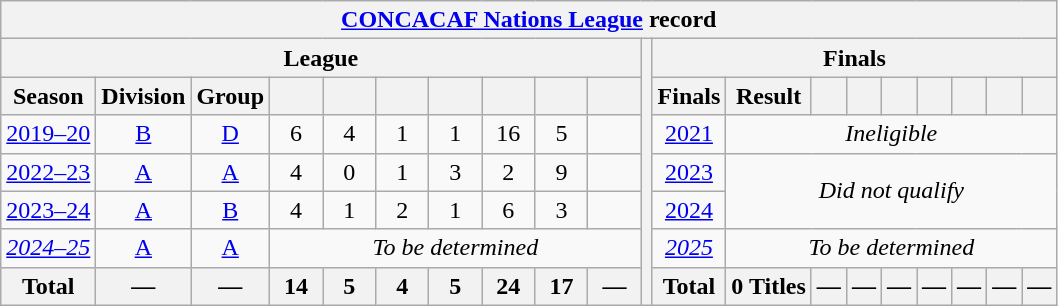<table class="wikitable" style="text-align: center;">
<tr>
<th colspan="20"><a href='#'>CONCACAF Nations League</a> record</th>
</tr>
<tr>
<th colspan="10">League</th>
<th rowspan="7"></th>
<th colspan="9">Finals</th>
</tr>
<tr>
<th>Season</th>
<th>Division</th>
<th>Group</th>
<th width="28"></th>
<th width="28"></th>
<th width="28"></th>
<th width="28"></th>
<th width="28"></th>
<th width="28"></th>
<th width="28"></th>
<th>Finals</th>
<th>Result</th>
<th></th>
<th></th>
<th></th>
<th></th>
<th></th>
<th></th>
<th></th>
</tr>
<tr>
<td><a href='#'>2019–20</a></td>
<td><a href='#'>B</a></td>
<td><a href='#'>D</a></td>
<td>6</td>
<td>4</td>
<td>1</td>
<td>1</td>
<td>16</td>
<td>5</td>
<td></td>
<td> <a href='#'>2021</a></td>
<td colspan="8"><em>Ineligible</em></td>
</tr>
<tr>
<td><a href='#'>2022–23</a></td>
<td><a href='#'>A</a></td>
<td><a href='#'>A</a></td>
<td>4</td>
<td>0</td>
<td>1</td>
<td>3</td>
<td>2</td>
<td>9</td>
<td></td>
<td> <a href='#'>2023</a></td>
<td colspan="8" rowspan="2"><em>Did not qualify</em></td>
</tr>
<tr>
<td><a href='#'>2023–24</a></td>
<td><a href='#'>A</a></td>
<td><a href='#'>B</a></td>
<td>4</td>
<td>1</td>
<td>2</td>
<td>1</td>
<td>6</td>
<td>3</td>
<td></td>
<td> <a href='#'>2024</a></td>
</tr>
<tr>
<td><a href='#'><em>2024–25</em></a></td>
<td><a href='#'>A</a></td>
<td><a href='#'>A</a></td>
<td colspan="7"><em>To be determined</em></td>
<td> <a href='#'><em>2025</em></a></td>
<td colspan="8"><em>To be determined</em></td>
</tr>
<tr>
<th>Total</th>
<th>—</th>
<th>—</th>
<th>14</th>
<th>5</th>
<th>4</th>
<th>5</th>
<th>24</th>
<th>17</th>
<th>—</th>
<th>Total</th>
<th>0 Titles</th>
<th>—</th>
<th>—</th>
<th>—</th>
<th>—</th>
<th>—</th>
<th>—</th>
<th>—</th>
</tr>
</table>
